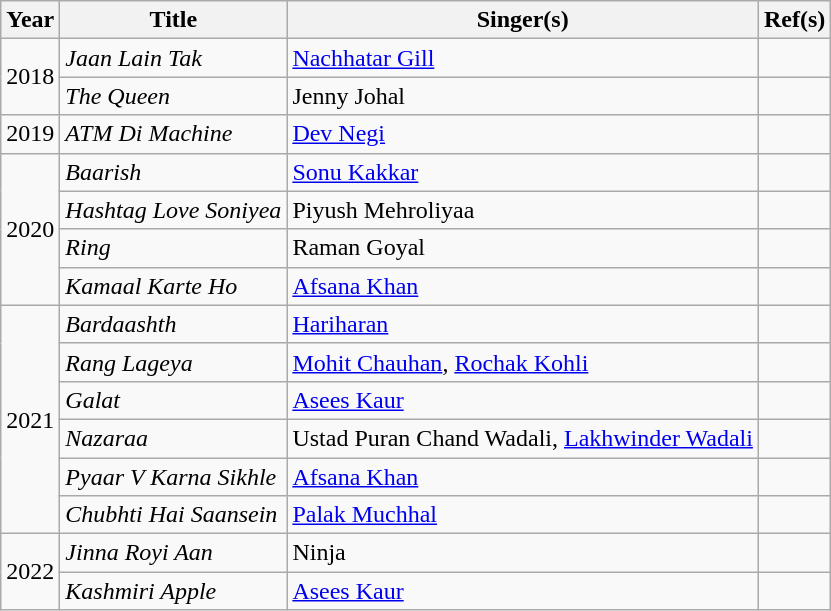<table class="wikitable">
<tr>
<th>Year</th>
<th>Title</th>
<th>Singer(s)</th>
<th>Ref(s)</th>
</tr>
<tr>
<td rowspan=2>2018</td>
<td><em>Jaan Lain Tak</em></td>
<td><a href='#'>Nachhatar Gill</a></td>
<td></td>
</tr>
<tr>
<td><em>The Queen</em></td>
<td>Jenny Johal</td>
<td></td>
</tr>
<tr>
<td>2019</td>
<td><em>ATM Di Machine</em></td>
<td><a href='#'>Dev Negi</a></td>
<td></td>
</tr>
<tr>
<td rowspan=4>2020</td>
<td><em>Baarish</em></td>
<td><a href='#'>Sonu Kakkar</a></td>
<td></td>
</tr>
<tr>
<td><em>Hashtag Love Soniyea</em></td>
<td>Piyush Mehroliyaa</td>
<td></td>
</tr>
<tr>
<td><em>Ring</em></td>
<td>Raman Goyal</td>
<td></td>
</tr>
<tr>
<td><em>Kamaal Karte Ho</em></td>
<td><a href='#'>Afsana Khan</a></td>
<td></td>
</tr>
<tr>
<td rowspan="6">2021</td>
<td><em>Bardaashth</em></td>
<td><a href='#'>Hariharan</a></td>
<td></td>
</tr>
<tr>
<td><em>Rang Lageya</em></td>
<td><a href='#'>Mohit Chauhan</a>, <a href='#'>Rochak Kohli</a></td>
<td></td>
</tr>
<tr>
<td><em>Galat</em></td>
<td><a href='#'>Asees Kaur</a></td>
<td></td>
</tr>
<tr>
<td><em>Nazaraa</em></td>
<td>Ustad Puran Chand Wadali, <a href='#'>Lakhwinder Wadali</a></td>
<td></td>
</tr>
<tr>
<td><em>Pyaar V Karna Sikhle</em></td>
<td><a href='#'>Afsana Khan</a></td>
<td></td>
</tr>
<tr>
<td><em>Chubhti Hai Saansein</em></td>
<td><a href='#'>Palak Muchhal</a></td>
<td></td>
</tr>
<tr>
<td rowspan="2">2022</td>
<td><em>Jinna Royi Aan</em></td>
<td>Ninja</td>
<td></td>
</tr>
<tr>
<td><em>Kashmiri Apple</em></td>
<td><a href='#'>Asees Kaur</a></td>
<td></td>
</tr>
</table>
